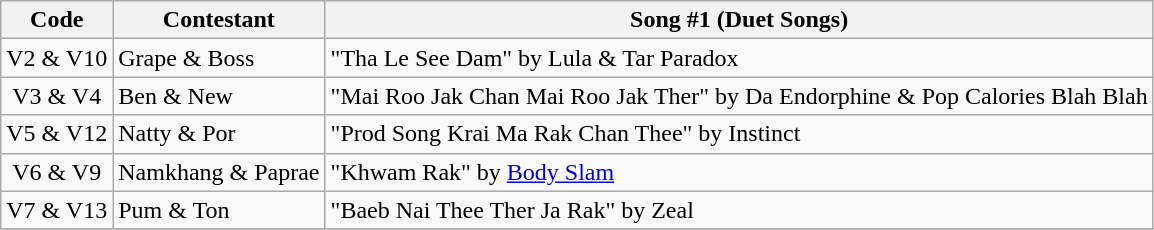<table class="wikitable">
<tr>
<th>Code</th>
<th>Contestant</th>
<th>Song #1 (Duet Songs)</th>
</tr>
<tr>
<td align="center">V2 & V10</td>
<td>Grape & Boss</td>
<td>"Tha Le See Dam" by Lula & Tar Paradox</td>
</tr>
<tr>
<td align="center">V3 & V4</td>
<td>Ben & New</td>
<td>"Mai Roo Jak Chan Mai Roo Jak Ther" by Da Endorphine & Pop Calories Blah Blah</td>
</tr>
<tr>
<td align="center">V5 & V12</td>
<td>Natty & Por</td>
<td>"Prod Song Krai Ma Rak Chan Thee" by Instinct</td>
</tr>
<tr>
<td align="center">V6 & V9</td>
<td>Namkhang & Paprae</td>
<td>"Khwam Rak" by <a href='#'>Body Slam</a></td>
</tr>
<tr>
<td align="center">V7 & V13</td>
<td>Pum & Ton</td>
<td>"Baeb Nai Thee Ther Ja Rak" by Zeal</td>
</tr>
<tr>
</tr>
</table>
